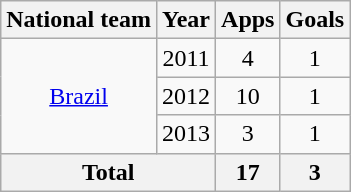<table class="wikitable" style="text-align:center">
<tr>
<th>National team</th>
<th>Year</th>
<th>Apps</th>
<th>Goals</th>
</tr>
<tr>
<td rowspan="3"><a href='#'>Brazil</a></td>
<td>2011</td>
<td>4</td>
<td>1</td>
</tr>
<tr>
<td>2012</td>
<td>10</td>
<td>1</td>
</tr>
<tr>
<td>2013</td>
<td>3</td>
<td>1</td>
</tr>
<tr>
<th colspan="2">Total</th>
<th>17</th>
<th>3</th>
</tr>
</table>
